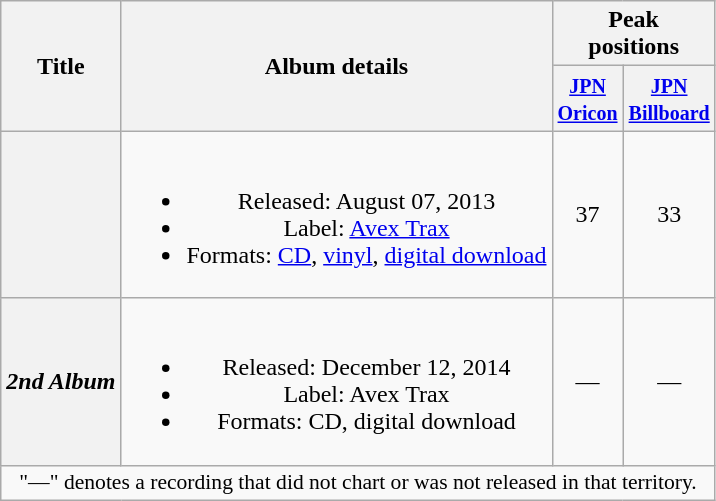<table class="wikitable plainrowheaders" style="text-align:center;">
<tr>
<th scope="col" rowspan="2">Title</th>
<th scope="col" rowspan="2">Album details</th>
<th scope="col" colspan="2">Peak<br> positions</th>
</tr>
<tr>
<th scope="col"><small><a href='#'>JPN<br>Oricon</a></small><br></th>
<th scope="col"><small><a href='#'>JPN<br>Billboard</a></small><br></th>
</tr>
<tr>
<th scope="row"><em></em></th>
<td><br><ul><li>Released: August 07, 2013</li><li>Label: <a href='#'>Avex Trax</a></li><li>Formats: <a href='#'>CD</a>, <a href='#'>vinyl</a>, <a href='#'>digital download</a></li></ul></td>
<td>37</td>
<td>33</td>
</tr>
<tr>
<th scope="row"><em>2nd Album</em></th>
<td><br><ul><li>Released: December 12, 2014</li><li>Label: Avex Trax</li><li>Formats: CD, digital download</li></ul></td>
<td>—</td>
<td>—</td>
</tr>
<tr>
<td align="center" colspan="4" style="font-size:90%">"—" denotes a recording that did not chart or was not released in that territory.</td>
</tr>
</table>
